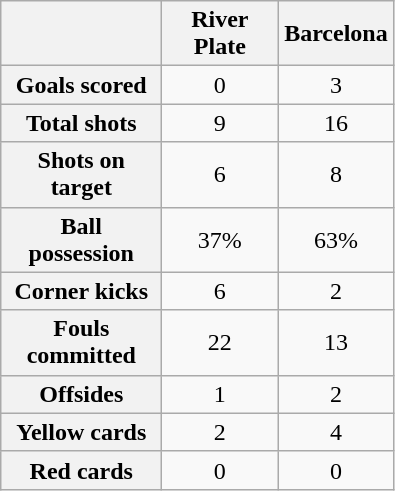<table class="wikitable plainrowheaders" style="text-align: center">
<tr>
<th scope=col width=100></th>
<th scope=col width=70>River Plate</th>
<th scope=col width=70>Barcelona</th>
</tr>
<tr>
<th scope=row>Goals scored</th>
<td>0</td>
<td>3</td>
</tr>
<tr>
<th scope=row>Total shots</th>
<td>9</td>
<td>16</td>
</tr>
<tr>
<th scope=row>Shots on target</th>
<td>6</td>
<td>8</td>
</tr>
<tr>
<th scope=row>Ball possession</th>
<td>37%</td>
<td>63%</td>
</tr>
<tr>
<th scope=row>Corner kicks</th>
<td>6</td>
<td>2</td>
</tr>
<tr>
<th scope=row>Fouls committed</th>
<td>22</td>
<td>13</td>
</tr>
<tr>
<th scope=row>Offsides</th>
<td>1</td>
<td>2</td>
</tr>
<tr>
<th scope=row>Yellow cards</th>
<td>2</td>
<td>4</td>
</tr>
<tr>
<th scope=row>Red cards</th>
<td>0</td>
<td>0</td>
</tr>
</table>
